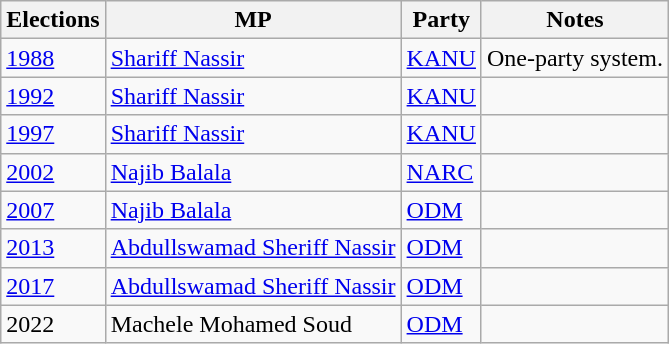<table class="wikitable">
<tr>
<th>Elections</th>
<th>MP </th>
<th>Party</th>
<th>Notes</th>
</tr>
<tr>
<td><a href='#'>1988</a></td>
<td><a href='#'>Shariff Nassir</a></td>
<td><a href='#'>KANU</a></td>
<td>One-party system.</td>
</tr>
<tr>
<td><a href='#'>1992</a></td>
<td><a href='#'>Shariff Nassir</a></td>
<td><a href='#'>KANU</a></td>
<td></td>
</tr>
<tr>
<td><a href='#'>1997</a></td>
<td><a href='#'>Shariff Nassir</a></td>
<td><a href='#'>KANU</a></td>
<td></td>
</tr>
<tr>
<td><a href='#'>2002</a></td>
<td><a href='#'>Najib Balala</a></td>
<td><a href='#'>NARC</a></td>
<td></td>
</tr>
<tr>
<td><a href='#'>2007</a></td>
<td><a href='#'>Najib Balala</a></td>
<td><a href='#'>ODM</a></td>
<td></td>
</tr>
<tr>
<td><a href='#'>2013</a></td>
<td><a href='#'>Abdullswamad Sheriff Nassir</a></td>
<td><a href='#'>ODM</a></td>
<td></td>
</tr>
<tr>
<td><a href='#'>2017</a></td>
<td><a href='#'>Abdullswamad Sheriff Nassir</a></td>
<td><a href='#'>ODM</a></td>
<td></td>
</tr>
<tr>
<td>2022</td>
<td>Machele Mohamed Soud</td>
<td><a href='#'>ODM</a></td>
<td></td>
</tr>
</table>
